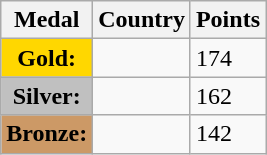<table class="wikitable">
<tr>
<th><strong>Medal</strong></th>
<th><strong>Country</strong></th>
<th><strong>Points</strong></th>
</tr>
<tr>
<td style="text-align:center;background-color:gold;"><strong>Gold:</strong></td>
<td><strong></strong></td>
<td>174</td>
</tr>
<tr>
<td style="text-align:center;background-color:silver;"><strong>Silver:</strong></td>
<td></td>
<td>162</td>
</tr>
<tr>
<td style="text-align:center;background-color:#CC9966;"><strong>Bronze:</strong></td>
<td></td>
<td>142</td>
</tr>
</table>
